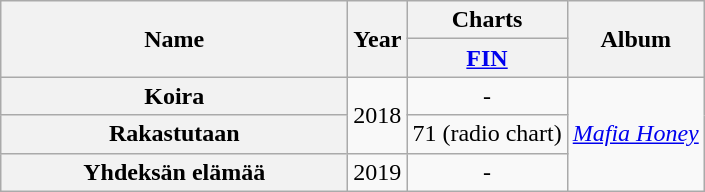<table class="wikitable plainrowheaders" style="text-align:center;">
<tr>
<th scope="col" rowspan="2" style="width:14em;">Name</th>
<th scope="col" rowspan="2" style="width:1em;">Year</th>
<th scope="col">Charts</th>
<th scope="col" rowspan="2">Album</th>
</tr>
<tr>
<th><a href='#'>FIN</a><br></th>
</tr>
<tr>
<th scope="row">Koira</th>
<td rowspan="2">2018</td>
<td>-</td>
<td rowspan="3"><em><a href='#'>Mafia Honey</a></em></td>
</tr>
<tr>
<th scope="row">Rakastutaan</th>
<td>71 (radio chart)</td>
</tr>
<tr>
<th scope="row">Yhdeksän elämää</th>
<td>2019</td>
<td>-</td>
</tr>
</table>
